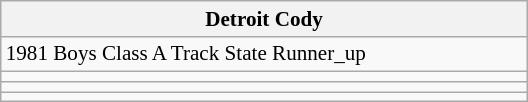<table class="wikitable collapsible collapsed" style="min-width:25em; font-size:88%;">
<tr>
<th colspan="2">Detroit Cody</th>
</tr>
<tr>
<td>1981 Boys Class A Track State Runner_up</td>
</tr>
<tr>
<td></td>
</tr>
<tr>
<td></td>
</tr>
<tr>
<td></td>
</tr>
</table>
